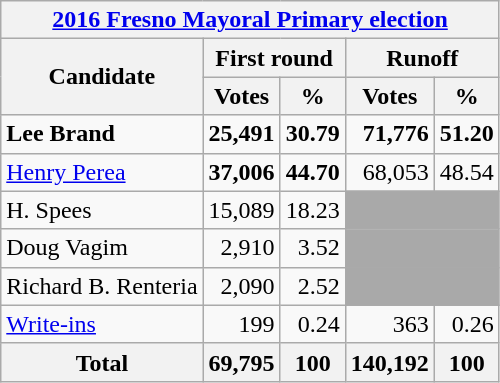<table class=wikitable>
<tr>
<th colspan=5><a href='#'>2016 Fresno Mayoral Primary election</a></th>
</tr>
<tr>
<th colspan=1 rowspan=2>Candidate</th>
<th colspan=2>First round</th>
<th colspan=2>Runoff</th>
</tr>
<tr>
<th>Votes</th>
<th>%</th>
<th>Votes</th>
<th>%</th>
</tr>
<tr>
<td><strong>Lee Brand</strong></td>
<td align="right"><strong>25,491</strong></td>
<td align="right"><strong>30.79</strong></td>
<td align="right"><strong>71,776</strong></td>
<td align="right"><strong>51.20</strong></td>
</tr>
<tr>
<td><a href='#'>Henry Perea</a></td>
<td align="right"><strong>37,006</strong></td>
<td align="right"><strong>44.70</strong></td>
<td align="right">68,053</td>
<td align="right">48.54</td>
</tr>
<tr>
<td>H. Spees</td>
<td align="right">15,089</td>
<td align="right">18.23</td>
<td colspan=2 bgcolor=darkgray></td>
</tr>
<tr>
<td>Doug Vagim</td>
<td align="right">2,910</td>
<td align="right">3.52</td>
<td colspan=2 bgcolor=darkgray></td>
</tr>
<tr>
<td>Richard B. Renteria</td>
<td align="right">2,090</td>
<td align="right">2.52</td>
<td colspan=2 bgcolor=darkgray></td>
</tr>
<tr>
<td><a href='#'>Write-ins</a></td>
<td align="right">199</td>
<td align="right">0.24</td>
<td align="right">363</td>
<td align="right">0.26</td>
</tr>
<tr>
<th>Total</th>
<th>69,795</th>
<th>100</th>
<th>140,192</th>
<th>100</th>
</tr>
</table>
